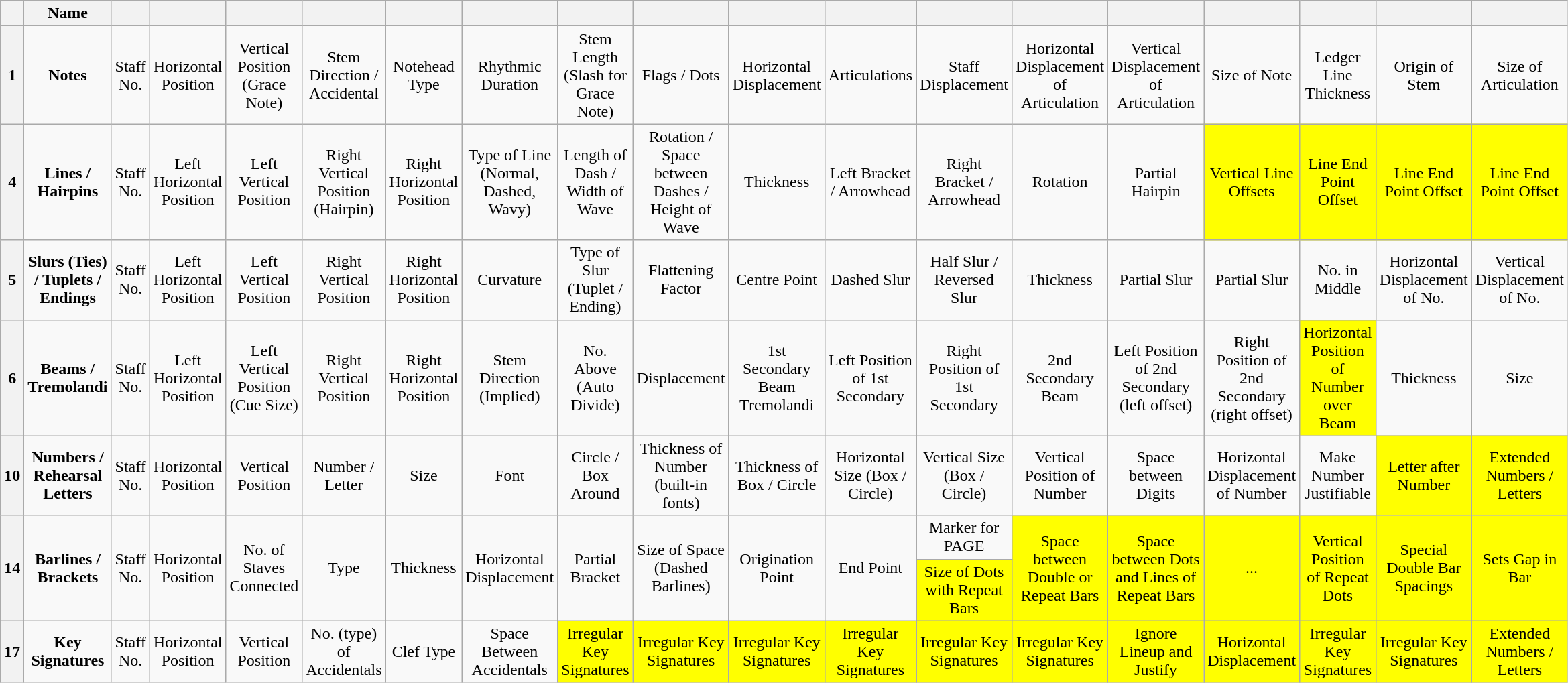<table class="wikitable" style="text-align: center; width: 200px; height: 200px;">
<tr>
<th></th>
<th>Name</th>
<th></th>
<th></th>
<th></th>
<th></th>
<th></th>
<th></th>
<th></th>
<th></th>
<th></th>
<th></th>
<th></th>
<th></th>
<th></th>
<th></th>
<th></th>
<th></th>
<th></th>
</tr>
<tr>
<th>1</th>
<td><strong>Notes</strong></td>
<td>Staff No.</td>
<td>Horizontal Position</td>
<td>Vertical Position (Grace Note)</td>
<td>Stem Direction / Accidental</td>
<td>Notehead Type</td>
<td>Rhythmic Duration</td>
<td>Stem Length (Slash for Grace Note)</td>
<td>Flags / Dots</td>
<td>Horizontal Displacement</td>
<td>Articulations</td>
<td>Staff Displacement</td>
<td>Horizontal Displacement of Articulation</td>
<td>Vertical Displacement of Articulation</td>
<td>Size of Note</td>
<td>Ledger Line Thickness</td>
<td>Origin of Stem</td>
<td>Size of Articulation</td>
</tr>
<tr>
<th>4</th>
<td><strong>Lines / Hairpins</strong></td>
<td>Staff No.</td>
<td>Left Horizontal Position</td>
<td>Left Vertical Position</td>
<td>Right Vertical Position (Hairpin)</td>
<td>Right Horizontal Position</td>
<td>Type of Line (Normal, Dashed, Wavy)</td>
<td>Length of Dash / Width of Wave</td>
<td>Rotation / Space between Dashes / Height of Wave</td>
<td>Thickness</td>
<td>Left Bracket / Arrowhead</td>
<td>Right Bracket / Arrowhead</td>
<td>Rotation</td>
<td>Partial Hairpin</td>
<td Partial Hairpin / style="background: yellow; color: black;">Vertical Line Offsets</td>
<td style="background: yellow; color: black;">Line End Point Offset</td>
<td style="background: yellow; color: black;">Line End Point Offset</td>
<td style="background: yellow; color: black;">Line End Point Offset</td>
</tr>
<tr>
<th>5</th>
<td><strong>Slurs (Ties) / Tuplets / Endings</strong></td>
<td>Staff No.</td>
<td>Left Horizontal Position</td>
<td>Left Vertical Position</td>
<td>Right Vertical Position</td>
<td>Right Horizontal Position</td>
<td>Curvature</td>
<td>Type of Slur (Tuplet / Ending)</td>
<td>Flattening Factor</td>
<td>Centre Point</td>
<td>Dashed Slur</td>
<td>Half Slur / Reversed Slur</td>
<td>Thickness</td>
<td>Partial Slur</td>
<td>Partial Slur</td>
<td>No. in Middle</td>
<td>Horizontal Displacement of No.</td>
<td>Vertical Displacement of No.</td>
</tr>
<tr>
<th>6</th>
<td><strong>Beams / Tremolandi</strong></td>
<td>Staff No.</td>
<td>Left Horizontal Position</td>
<td>Left Vertical Position (Cue Size)</td>
<td>Right Vertical Position</td>
<td>Right Horizontal Position</td>
<td>Stem Direction (Implied)</td>
<td>No. Above (Auto Divide)</td>
<td>Displacement</td>
<td>1st Secondary Beam Tremolandi</td>
<td>Left Position of 1st Secondary</td>
<td>Right Position of 1st Secondary</td>
<td>2nd Secondary Beam</td>
<td>Left Position of 2nd Secondary (left offset)</td>
<td>Right Position of 2nd Secondary (right offset)</td>
<td style="background: yellow; color: black;">Horizontal Position of Number over Beam</td>
<td>Thickness</td>
<td>Size</td>
</tr>
<tr>
<th>10</th>
<td><strong>Numbers / Rehearsal Letters</strong></td>
<td>Staff No.</td>
<td>Horizontal Position</td>
<td>Vertical Position</td>
<td>Number / Letter</td>
<td>Size</td>
<td>Font</td>
<td>Circle / Box Around</td>
<td>Thickness of Number (built-in fonts)</td>
<td>Thickness of Box / Circle</td>
<td>Horizontal Size (Box / Circle)</td>
<td>Vertical Size (Box / Circle)</td>
<td>Vertical Position of Number</td>
<td>Space between Digits</td>
<td>Horizontal Displacement of Number</td>
<td>Make Number Justifiable</td>
<td style="background: yellow; color: black;">Letter after Number</td>
<td style="background: yellow; color: black;">Extended Numbers / Letters</td>
</tr>
<tr>
<th rowspan="2">14</th>
<td rowspan="2"><strong>Barlines / Brackets</strong></td>
<td rowspan="2">Staff No.</td>
<td rowspan="2">Horizontal Position</td>
<td rowspan="2">No. of Staves Connected</td>
<td rowspan="2">Type</td>
<td rowspan="2">Thickness</td>
<td rowspan="2">Horizontal Displacement</td>
<td rowspan="2">Partial Bracket</td>
<td rowspan="2">Size of Space (Dashed Barlines)</td>
<td rowspan="2">Origination Point</td>
<td rowspan="2">End Point</td>
<td>Marker for PAGE</td>
<td rowspan="2" style="background: yellow; color: black;">Space between Double or Repeat Bars</td>
<td rowspan="2" style="background: yellow; color: black;">Space between Dots and Lines of Repeat Bars</td>
<td rowspan="2" style="background: yellow; color: black;">...</td>
<td rowspan="2" style="background: yellow; color: black;">Vertical Position of Repeat Dots</td>
<td rowspan="2" style="background: yellow; color: black;">Special Double Bar Spacings</td>
<td rowspan="2" style="background: yellow; color: black;">Sets Gap in Bar</td>
</tr>
<tr>
<td style="background: yellow; color: black;">Size of Dots with Repeat Bars</td>
</tr>
<tr>
<th>17</th>
<td><strong>Key Signatures</strong></td>
<td>Staff No.</td>
<td>Horizontal Position</td>
<td>Vertical Position</td>
<td>No. (type) of Accidentals</td>
<td>Clef Type</td>
<td>Space Between Accidentals</td>
<td style="background: yellow; color: black;">Irregular Key Signatures</td>
<td style="background: yellow; color: black;">Irregular Key Signatures</td>
<td style="background: yellow; color: black;">Irregular Key Signatures</td>
<td style="background: yellow; color: black;">Irregular Key Signatures</td>
<td style="background: yellow; color: black;">Irregular Key Signatures</td>
<td style="background: yellow; color: black;">Irregular Key Signatures</td>
<td style="background: yellow; color: black;">Ignore Lineup and Justify</td>
<td style="background: yellow; color: black;">Horizontal Displacement</td>
<td style="background: yellow; color: black;">Irregular Key Signatures</td>
<td style="background: yellow; color: black;">Irregular Key Signatures</td>
<td style="background: yellow; color: black;">Extended Numbers / Letters</td>
</tr>
</table>
